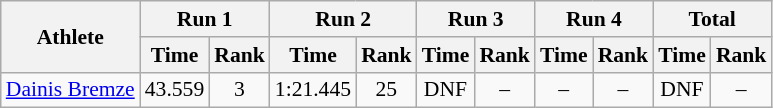<table class="wikitable" border="1" style="font-size:90%">
<tr>
<th rowspan="2">Athlete</th>
<th colspan="2">Run 1</th>
<th colspan="2">Run 2</th>
<th colspan="2">Run 3</th>
<th colspan="2">Run 4</th>
<th colspan="2">Total</th>
</tr>
<tr>
<th>Time</th>
<th>Rank</th>
<th>Time</th>
<th>Rank</th>
<th>Time</th>
<th>Rank</th>
<th>Time</th>
<th>Rank</th>
<th>Time</th>
<th>Rank</th>
</tr>
<tr>
<td><a href='#'>Dainis Bremze</a></td>
<td align="center">43.559</td>
<td align="center">3</td>
<td align="center">1:21.445</td>
<td align="center">25</td>
<td align="center">DNF</td>
<td align="center">–</td>
<td align="center">–</td>
<td align="center">–</td>
<td align="center">DNF</td>
<td align="center">–</td>
</tr>
</table>
